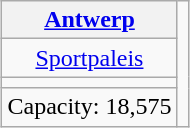<table class="wikitable" style="text-align:center; margin:1em auto;">
<tr>
<th><a href='#'>Antwerp</a></th>
<td rowspan=4></td>
</tr>
<tr>
<td><a href='#'>Sportpaleis</a></td>
</tr>
<tr>
<td></td>
</tr>
<tr>
<td>Capacity: 18,575</td>
</tr>
</table>
